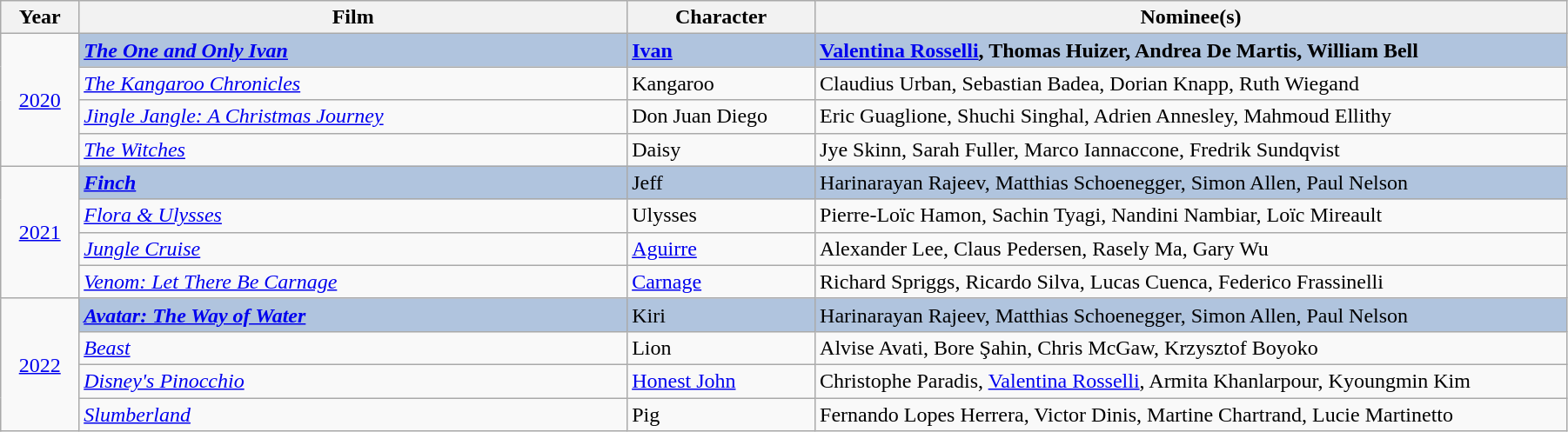<table class="wikitable" width="95%" cellpadding="5">
<tr>
<th width="5%">Year</th>
<th width="35%">Film</th>
<th width="12%">Character</th>
<th width="50%">Nominee(s)</th>
</tr>
<tr>
<td rowspan="4" style="text-align:center;"><a href='#'>2020</a><br></td>
<td style="background:#B0C4DE;"><strong><em><a href='#'>The One and Only Ivan</a></em></strong></td>
<td style="background:#B0C4DE;"><strong><a href='#'>Ivan</a></strong></td>
<td style="background:#B0C4DE;"><strong><a href='#'>Valentina Rosselli</a>, Thomas Huizer, Andrea De Martis, William Bell</strong></td>
</tr>
<tr>
<td><em><a href='#'>The Kangaroo Chronicles</a></em></td>
<td>Kangaroo</td>
<td>Claudius Urban, Sebastian Badea, Dorian Knapp, Ruth Wiegand</td>
</tr>
<tr>
<td><em><a href='#'>Jingle Jangle: A Christmas Journey</a></em></td>
<td>Don Juan Diego</td>
<td>Eric Guaglione, Shuchi Singhal, Adrien Annesley, Mahmoud Ellithy</td>
</tr>
<tr>
<td><em><a href='#'>The Witches</a></em></td>
<td>Daisy</td>
<td>Jye Skinn, Sarah Fuller, Marco Iannaccone, Fredrik Sundqvist</td>
</tr>
<tr>
<td rowspan="4" style="text-align:center;"><a href='#'>2021</a><br></td>
<td style="background:#B0C4DE;"><strong><em><a href='#'>Finch</a></em></strong></td>
<td style="background:#B0C4DE;">Jeff</td>
<td style="background:#B0C4DE;">Harinarayan Rajeev, Matthias Schoenegger, Simon Allen, Paul Nelson</td>
</tr>
<tr>
<td><em><a href='#'>Flora & Ulysses</a></em></td>
<td>Ulysses</td>
<td>Pierre-Loïc Hamon, Sachin Tyagi, Nandini Nambiar, Loïc Mireault</td>
</tr>
<tr>
<td><em><a href='#'>Jungle Cruise</a></em></td>
<td><a href='#'>Aguirre</a></td>
<td>Alexander Lee, Claus Pedersen, Rasely Ma, Gary Wu</td>
</tr>
<tr>
<td><em><a href='#'>Venom: Let There Be Carnage</a></em></td>
<td><a href='#'>Carnage</a></td>
<td>Richard Spriggs, Ricardo Silva, Lucas Cuenca, Federico Frassinelli</td>
</tr>
<tr>
<td rowspan="4" style="text-align:center;"><a href='#'>2022</a><br></td>
<td style="background:#B0C4DE;"><strong><em><a href='#'>Avatar: The Way of Water</a></em></strong></td>
<td style="background:#B0C4DE;">Kiri</td>
<td style="background:#B0C4DE;">Harinarayan Rajeev, Matthias Schoenegger, Simon Allen, Paul Nelson</td>
</tr>
<tr>
<td><em><a href='#'>Beast</a></em></td>
<td>Lion</td>
<td>Alvise Avati, Bore Şahin, Chris McGaw, Krzysztof Boyoko</td>
</tr>
<tr>
<td><em><a href='#'>Disney's Pinocchio</a></em></td>
<td><a href='#'>Honest John</a></td>
<td>Christophe Paradis, <a href='#'>Valentina Rosselli</a>, Armita Khanlarpour, Kyoungmin Kim</td>
</tr>
<tr>
<td><em><a href='#'>Slumberland</a></em></td>
<td>Pig</td>
<td>Fernando Lopes Herrera, Victor Dinis, Martine Chartrand, Lucie Martinetto</td>
</tr>
</table>
